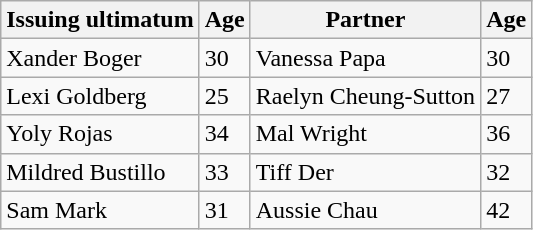<table class= "wikitable sortable">
<tr>
<th nowrap="">Issuing ultimatum</th>
<th>Age</th>
<th>Partner</th>
<th>Age</th>
</tr>
<tr>
<td>Xander Boger</td>
<td>30</td>
<td>Vanessa Papa</td>
<td>30</td>
</tr>
<tr>
<td>Lexi Goldberg</td>
<td>25</td>
<td>Raelyn Cheung-Sutton</td>
<td>27</td>
</tr>
<tr>
<td>Yoly Rojas</td>
<td>34</td>
<td>Mal Wright</td>
<td>36</td>
</tr>
<tr>
<td>Mildred Bustillo</td>
<td>33</td>
<td>Tiff Der</td>
<td>32</td>
</tr>
<tr>
<td>Sam Mark</td>
<td>31</td>
<td>Aussie Chau</td>
<td>42</td>
</tr>
</table>
